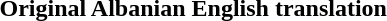<table>
<tr>
<th>Original Albanian</th>
<th>English translation</th>
</tr>
<tr>
<td style="padding-right: 0.5em;"><br></td>
<td style="padding-left: 0.5em;"><br></td>
</tr>
</table>
